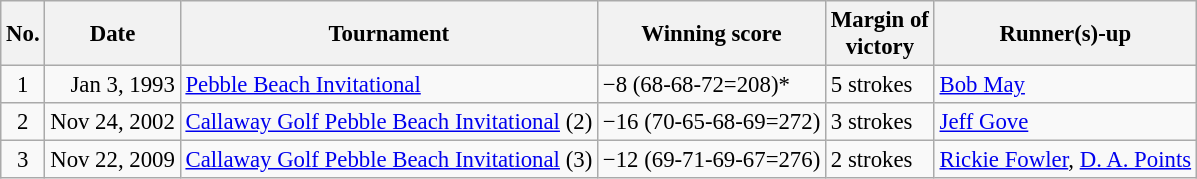<table class="wikitable" style="font-size:95%;">
<tr>
<th>No.</th>
<th>Date</th>
<th>Tournament</th>
<th>Winning score</th>
<th>Margin of<br>victory</th>
<th>Runner(s)-up</th>
</tr>
<tr>
<td align=center>1</td>
<td align=right>Jan 3, 1993</td>
<td><a href='#'>Pebble Beach Invitational</a></td>
<td>−8 (68-68-72=208)*</td>
<td>5 strokes</td>
<td> <a href='#'>Bob May</a></td>
</tr>
<tr>
<td align=center>2</td>
<td align=right>Nov 24, 2002</td>
<td><a href='#'>Callaway Golf Pebble Beach Invitational</a> (2)</td>
<td>−16 (70-65-68-69=272)</td>
<td>3 strokes</td>
<td> <a href='#'>Jeff Gove</a></td>
</tr>
<tr>
<td align=center>3</td>
<td align=right>Nov 22, 2009</td>
<td><a href='#'>Callaway Golf Pebble Beach Invitational</a> (3)</td>
<td>−12 (69-71-69-67=276)</td>
<td>2 strokes</td>
<td> <a href='#'>Rickie Fowler</a>,  <a href='#'>D. A. Points</a></td>
</tr>
</table>
